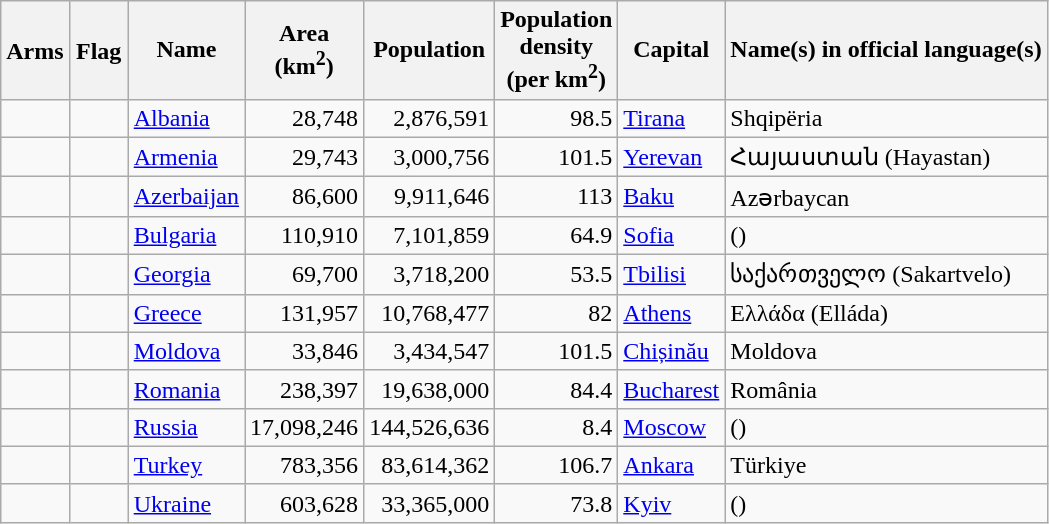<table class="sortable wikitable">
<tr>
<th style="line-height:95%; width:2em" class="unsortable">Arms</th>
<th style="line-height:95%; width:2em" class="unsortable">Flag</th>
<th>Name</th>
<th>Area<br>(km<sup>2</sup>)</th>
<th>Population<br></th>
<th>Population<br>density<br>(per km<sup>2</sup>)</th>
<th>Capital</th>
<th>Name(s) in official language(s)</th>
</tr>
<tr>
<td style="text-align:center;"></td>
<td style="text-align:center;"></td>
<td><a href='#'>Albania</a></td>
<td style="text-align:right;">28,748</td>
<td style="text-align:right;">2,876,591</td>
<td style="text-align:right;">98.5</td>
<td><a href='#'>Tirana</a></td>
<td>Shqipëria</td>
</tr>
<tr>
<td style="text-align:center;"></td>
<td style="text-align:center;"></td>
<td><a href='#'>Armenia</a></td>
<td style="text-align:right;">29,743</td>
<td style="text-align:right;">3,000,756</td>
<td style="text-align:right;">101.5</td>
<td><a href='#'>Yerevan</a></td>
<td>Հայաստան (Hayastan)</td>
</tr>
<tr>
<td style="text-align:center;"></td>
<td style="text-align:center;"></td>
<td><a href='#'>Azerbaijan</a></td>
<td style="text-align:right;">86,600</td>
<td style="text-align:right;">9,911,646</td>
<td style="text-align:right;">113</td>
<td><a href='#'>Baku</a></td>
<td>Azǝrbaycan</td>
</tr>
<tr>
<td style="text-align:center;"></td>
<td style="text-align:center;"></td>
<td><a href='#'>Bulgaria</a></td>
<td style="text-align:right;">110,910</td>
<td style="text-align:right;">7,101,859</td>
<td style="text-align:right;">64.9</td>
<td><a href='#'>Sofia</a></td>
<td> ()</td>
</tr>
<tr>
<td style="text-align:center;"></td>
<td style="text-align:center;"></td>
<td><a href='#'>Georgia</a></td>
<td style="text-align:right;">69,700</td>
<td style="text-align:right;">3,718,200</td>
<td style="text-align:right;">53.5</td>
<td><a href='#'>Tbilisi</a></td>
<td>საქართველო (Sakartvelo)</td>
</tr>
<tr>
<td style="text-align:center;"></td>
<td style="text-align:center;"></td>
<td><a href='#'>Greece</a></td>
<td style="text-align:right;">131,957</td>
<td style="text-align:right;">10,768,477</td>
<td style="text-align:right;">82</td>
<td><a href='#'>Athens</a></td>
<td>Ελλάδα (Elláda)</td>
</tr>
<tr>
<td style="text-align:center;"></td>
<td style="text-align:center;"></td>
<td><a href='#'>Moldova</a></td>
<td style="text-align:right;">33,846</td>
<td style="text-align:right;">3,434,547</td>
<td style="text-align:right;">101.5</td>
<td><a href='#'>Chișinău</a></td>
<td>Moldova</td>
</tr>
<tr>
<td style="text-align:center;"></td>
<td style="text-align:center;"></td>
<td><a href='#'>Romania</a></td>
<td style="text-align:right;">238,397</td>
<td style="text-align:right;">19,638,000</td>
<td style="text-align:right;">84.4</td>
<td><a href='#'>Bucharest</a></td>
<td>România</td>
</tr>
<tr>
<td style="text-align:center;"></td>
<td style="text-align:center;"></td>
<td><a href='#'>Russia</a></td>
<td style="text-align:right;">17,098,246</td>
<td style="text-align:right;">144,526,636</td>
<td style="text-align:right;">8.4</td>
<td><a href='#'>Moscow</a></td>
<td> ()</td>
</tr>
<tr>
<td style="text-align:center;"></td>
<td style="text-align:center;"></td>
<td><a href='#'>Turkey</a></td>
<td style="text-align:right;">783,356</td>
<td style="text-align:right;">83,614,362</td>
<td style="text-align:right;">106.7</td>
<td><a href='#'>Ankara</a></td>
<td>Türkiye</td>
</tr>
<tr>
<td style="text-align:center;"></td>
<td style="text-align:center;"></td>
<td><a href='#'>Ukraine</a></td>
<td style="text-align:right;">603,628</td>
<td style="text-align:right;">33,365,000</td>
<td style="text-align:right;">73.8</td>
<td><a href='#'>Kyiv</a></td>
<td> ()</td>
</tr>
</table>
